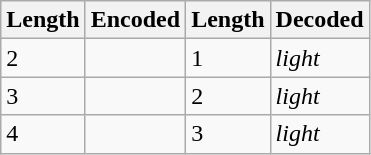<table class="wikitable">
<tr>
<th>Length</th>
<th>Encoded</th>
<th>Length</th>
<th>Decoded</th>
</tr>
<tr>
<td>2</td>
<td></td>
<td>1</td>
<td><em>light </em></td>
</tr>
<tr>
<td>3</td>
<td></td>
<td>2</td>
<td><em>light </em></td>
</tr>
<tr>
<td>4</td>
<td></td>
<td>3</td>
<td><em>light </em></td>
</tr>
</table>
